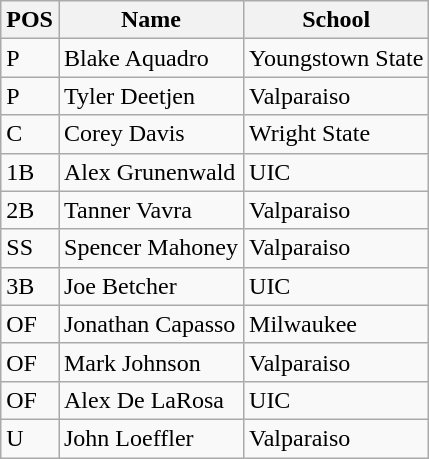<table class=wikitable>
<tr>
<th>POS</th>
<th>Name</th>
<th>School</th>
</tr>
<tr>
<td>P</td>
<td>Blake Aquadro</td>
<td>Youngstown State</td>
</tr>
<tr>
<td>P</td>
<td>Tyler Deetjen</td>
<td>Valparaiso</td>
</tr>
<tr>
<td>C</td>
<td>Corey Davis</td>
<td>Wright State</td>
</tr>
<tr>
<td>1B</td>
<td>Alex Grunenwald</td>
<td>UIC</td>
</tr>
<tr>
<td>2B</td>
<td>Tanner Vavra</td>
<td>Valparaiso</td>
</tr>
<tr>
<td>SS</td>
<td>Spencer Mahoney</td>
<td>Valparaiso</td>
</tr>
<tr>
<td>3B</td>
<td>Joe Betcher</td>
<td>UIC</td>
</tr>
<tr>
<td>OF</td>
<td>Jonathan Capasso</td>
<td>Milwaukee</td>
</tr>
<tr>
<td>OF</td>
<td>Mark Johnson</td>
<td>Valparaiso</td>
</tr>
<tr>
<td>OF</td>
<td>Alex De LaRosa</td>
<td>UIC</td>
</tr>
<tr>
<td>U</td>
<td>John Loeffler</td>
<td>Valparaiso</td>
</tr>
</table>
